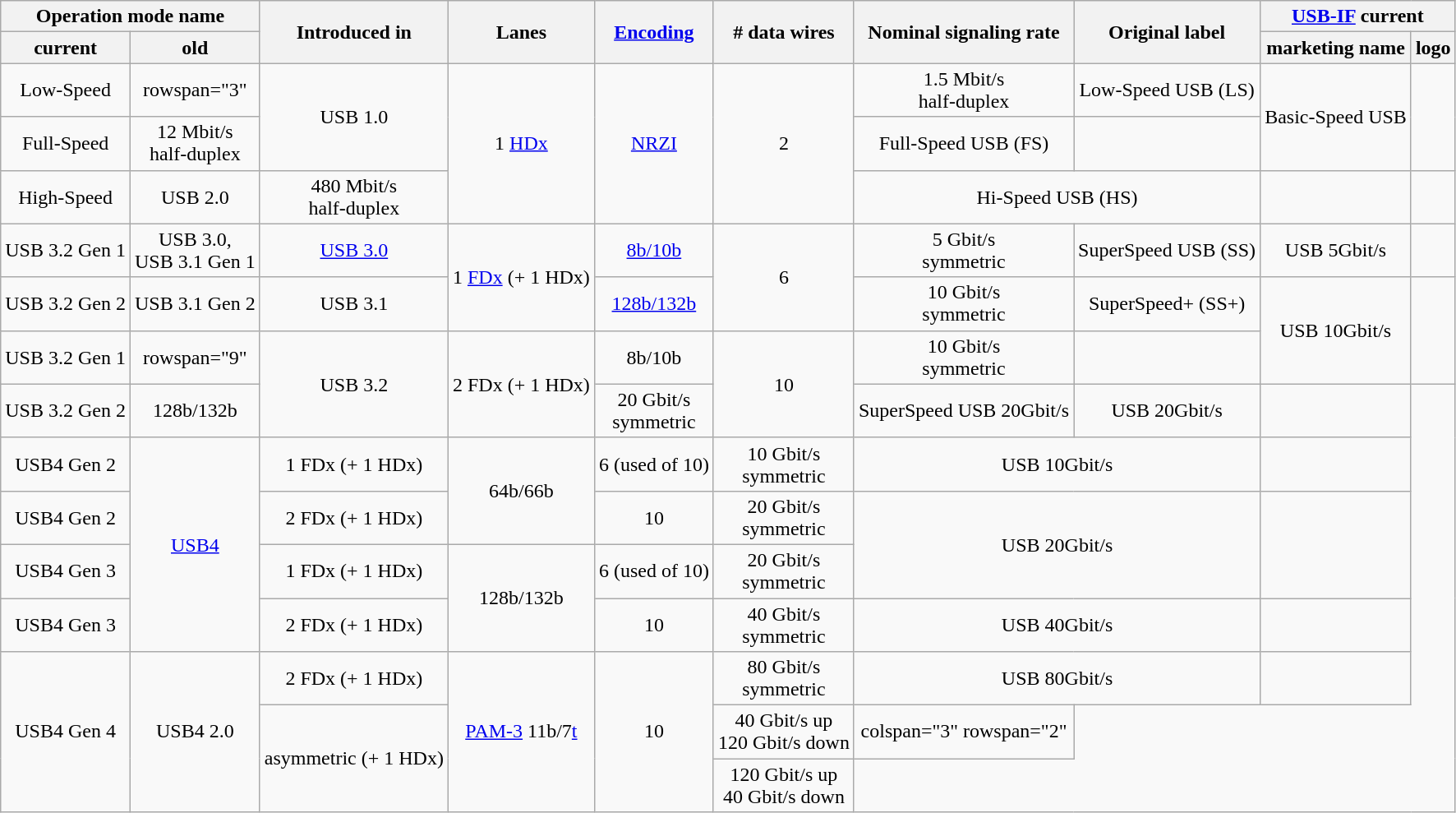<table class="wikitable sortable mw-datatable" style="text-align:center;">
<tr>
<th colspan="2">Operation mode name</th>
<th rowspan="2">Introduced in</th>
<th rowspan="2">Lanes</th>
<th rowspan="2"><a href='#'>Encoding</a></th>
<th rowspan="2"># data wires</th>
<th rowspan="2" data-sort-type=number>Nominal signaling  rate</th>
<th rowspan="2">Original label</th>
<th colspan="2"><a href='#'>USB-IF</a> current</th>
</tr>
<tr>
<th>current</th>
<th class=unsortable>old</th>
<th>marketing name</th>
<th class=unsortable>logo</th>
</tr>
<tr>
<td>Low-Speed</td>
<td>rowspan="3" </td>
<td rowspan="2">USB 1.0</td>
<td rowspan="3">1 <a href='#'>HDx</a></td>
<td rowspan="3"><a href='#'>NRZI</a></td>
<td rowspan="3">2</td>
<td data-sort-value=0.001>1.5 Mbit/s<br>half-duplex</td>
<td>Low-Speed USB (LS)</td>
<td rowspan="2">Basic-Speed USB</td>
<td rowspan="2"></td>
</tr>
<tr>
<td>Full-Speed</td>
<td data-sort-value=0.012>12 Mbit/s<br>half-duplex</td>
<td>Full-Speed USB (FS)</td>
</tr>
<tr>
<td>High-Speed</td>
<td>USB 2.0</td>
<td data-sort-value=0.480>480 Mbit/s<br>half-duplex</td>
<td colspan=2>Hi-Speed USB (HS)</td>
<td></td>
</tr>
<tr>
<td>USB 3.2 Gen 1</td>
<td>USB 3.0,<br>USB 3.1 Gen 1</td>
<td><a href='#'>USB 3.0</a></td>
<td rowspan="2">1 <a href='#'>FDx</a> (+ 1 HDx)</td>
<td><a href='#'>8b/10b</a></td>
<td rowspan="2">6</td>
<td>5 <abbr>Gbit/s</abbr><br>symmetric</td>
<td>SuperSpeed USB (SS)</td>
<td>USB 5Gbit/s</td>
<td></td>
</tr>
<tr>
<td>USB 3.2 Gen 2</td>
<td>USB 3.1 Gen 2</td>
<td>USB 3.1</td>
<td><a href='#'>128b/132b</a></td>
<td>10 <abbr>Gbit/s</abbr><br>symmetric</td>
<td>SuperSpeed+ (SS+)</td>
<td rowspan="2">USB 10Gbit/s</td>
<td rowspan="2"></td>
</tr>
<tr>
<td>USB 3.2 Gen 1</td>
<td>rowspan="9" </td>
<td rowspan="2">USB 3.2</td>
<td rowspan="2">2 FDx (+ 1 HDx)</td>
<td>8b/10b</td>
<td rowspan="2">10</td>
<td>10 <abbr>Gbit/s</abbr><br>symmetric</td>
<td></td>
</tr>
<tr>
<td>USB 3.2 Gen 2</td>
<td>128b/132b</td>
<td>20 <abbr>Gbit/s</abbr><br>symmetric</td>
<td>SuperSpeed USB 20Gbit/s</td>
<td>USB 20Gbit/s</td>
<td></td>
</tr>
<tr>
<td>USB4 Gen 2</td>
<td rowspan="4"><a href='#'>USB4</a></td>
<td>1 FDx (+ 1 HDx)</td>
<td rowspan="2">64b/66b</td>
<td>6 (used of 10)</td>
<td>10 <abbr>Gbit/s</abbr><br>symmetric</td>
<td colspan=2>USB 10Gbit/s</td>
<td></td>
</tr>
<tr>
<td>USB4 Gen 2</td>
<td>2 FDx (+ 1 HDx)</td>
<td>10</td>
<td>20 <abbr>Gbit/s</abbr><br>symmetric</td>
<td colspan="2" rowspan="2">USB 20Gbit/s</td>
<td rowspan="2"></td>
</tr>
<tr>
<td>USB4 Gen 3</td>
<td>1 FDx (+ 1 HDx)</td>
<td rowspan="2">128b/132b</td>
<td>6 (used of 10)</td>
<td>20 <abbr>Gbit/s</abbr><br>symmetric</td>
</tr>
<tr>
<td>USB4 Gen 3</td>
<td>2 FDx (+ 1 HDx)</td>
<td>10</td>
<td>40 <abbr>Gbit/s</abbr><br>symmetric</td>
<td colspan=2>USB 40Gbit/s</td>
<td></td>
</tr>
<tr>
<td rowspan="3">USB4 Gen 4</td>
<td rowspan="3">USB4 2.0</td>
<td>2 FDx (+ 1 HDx)</td>
<td rowspan="3"><a href='#'>PAM-3</a> 11b/7<a href='#'>t</a></td>
<td rowspan="3">10</td>
<td>80 Gbit/s<br>symmetric</td>
<td colspan=2>USB 80Gbit/s</td>
<td></td>
</tr>
<tr>
<td rowspan="2">asymmetric (+ 1 HDx)</td>
<td>40 Gbit/s up<br>120 Gbit/s down</td>
<td>colspan="3" rowspan="2" </td>
</tr>
<tr>
<td>120 Gbit/s up<br>40 Gbit/s down</td>
</tr>
</table>
